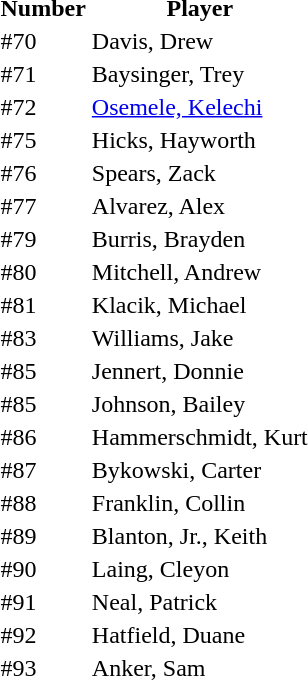<table>
<tr>
<th>Number</th>
<th>Player</th>
</tr>
<tr>
<td>#70</td>
<td>Davis, Drew</td>
</tr>
<tr>
<td>#71</td>
<td>Baysinger, Trey</td>
</tr>
<tr>
<td>#72</td>
<td><a href='#'>Osemele, Kelechi</a></td>
</tr>
<tr>
<td>#75</td>
<td>Hicks, Hayworth</td>
</tr>
<tr>
<td>#76</td>
<td>Spears, Zack</td>
</tr>
<tr>
<td>#77</td>
<td>Alvarez, Alex</td>
</tr>
<tr>
<td>#79</td>
<td>Burris, Brayden</td>
</tr>
<tr>
<td>#80</td>
<td>Mitchell, Andrew</td>
</tr>
<tr>
<td>#81</td>
<td>Klacik, Michael</td>
</tr>
<tr>
<td>#83</td>
<td>Williams, Jake</td>
</tr>
<tr>
<td>#85</td>
<td>Jennert, Donnie</td>
</tr>
<tr>
<td>#85</td>
<td>Johnson, Bailey</td>
</tr>
<tr>
<td>#86</td>
<td>Hammerschmidt, Kurt</td>
</tr>
<tr>
<td>#87</td>
<td>Bykowski, Carter</td>
</tr>
<tr>
<td>#88</td>
<td>Franklin, Collin</td>
</tr>
<tr>
<td>#89</td>
<td>Blanton, Jr., Keith</td>
</tr>
<tr>
<td>#90</td>
<td>Laing, Cleyon</td>
</tr>
<tr>
<td>#91</td>
<td>Neal, Patrick</td>
</tr>
<tr>
<td>#92</td>
<td>Hatfield, Duane</td>
</tr>
<tr>
<td>#93</td>
<td>Anker, Sam</td>
</tr>
</table>
